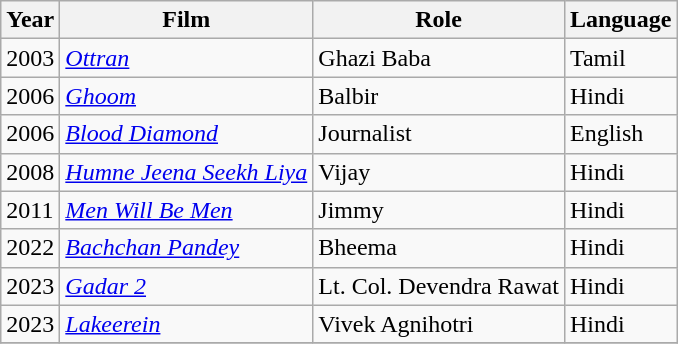<table class="wikitable">
<tr>
<th>Year</th>
<th>Film</th>
<th>Role</th>
<th>Language</th>
</tr>
<tr>
<td>2003</td>
<td><em><a href='#'>Ottran</a></em></td>
<td>Ghazi Baba</td>
<td>Tamil</td>
</tr>
<tr>
<td>2006</td>
<td><em><a href='#'>Ghoom</a></em></td>
<td>Balbir</td>
<td>Hindi</td>
</tr>
<tr>
<td>2006</td>
<td><em><a href='#'>Blood Diamond</a></em></td>
<td>Journalist</td>
<td>English</td>
</tr>
<tr>
<td>2008</td>
<td><em><a href='#'>Humne Jeena Seekh Liya</a></em></td>
<td>Vijay</td>
<td>Hindi</td>
</tr>
<tr>
<td>2011</td>
<td><em><a href='#'>Men Will Be Men</a></em></td>
<td>Jimmy</td>
<td>Hindi</td>
</tr>
<tr>
<td>2022</td>
<td><em><a href='#'>Bachchan Pandey</a></em></td>
<td>Bheema</td>
<td>Hindi</td>
</tr>
<tr>
<td>2023</td>
<td><em><a href='#'>Gadar 2</a></em></td>
<td>Lt. Col. Devendra Rawat</td>
<td>Hindi</td>
</tr>
<tr>
<td>2023</td>
<td><em><a href='#'>Lakeerein</a></em></td>
<td>Vivek Agnihotri</td>
<td>Hindi</td>
</tr>
<tr>
</tr>
</table>
